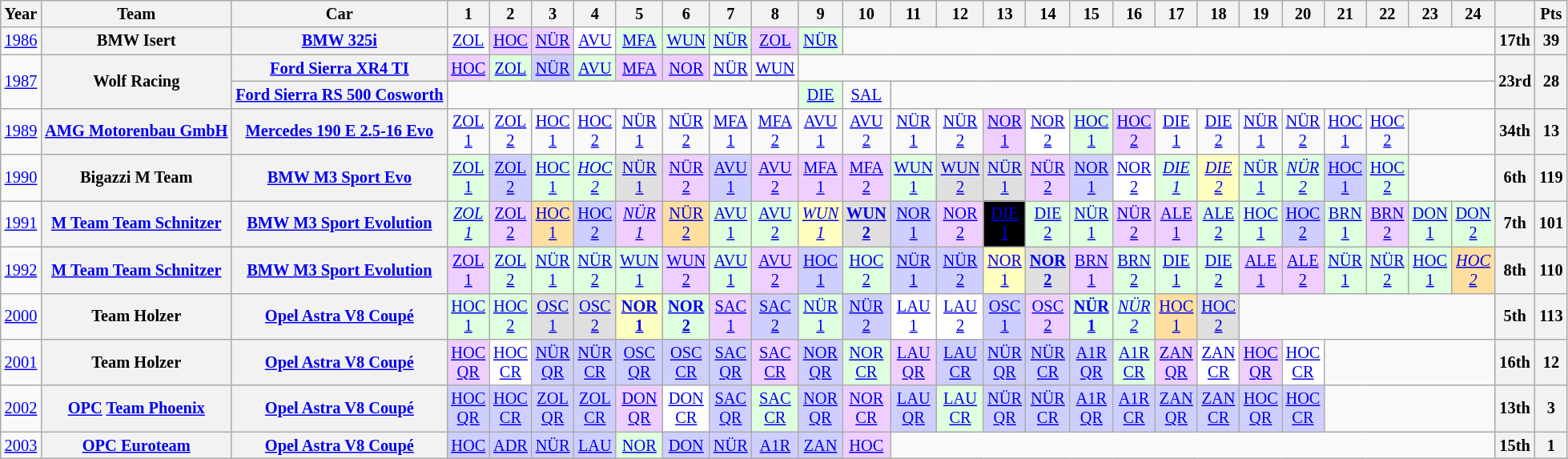<table class="wikitable" border="1" style="text-align:center; font-size:85%;">
<tr>
<th>Year</th>
<th>Team</th>
<th>Car</th>
<th>1</th>
<th>2</th>
<th>3</th>
<th>4</th>
<th>5</th>
<th>6</th>
<th>7</th>
<th>8</th>
<th>9</th>
<th>10</th>
<th>11</th>
<th>12</th>
<th>13</th>
<th>14</th>
<th>15</th>
<th>16</th>
<th>17</th>
<th>18</th>
<th>19</th>
<th>20</th>
<th>21</th>
<th>22</th>
<th>23</th>
<th>24</th>
<th></th>
<th>Pts</th>
</tr>
<tr>
<td><a href='#'>1986</a></td>
<th nowrap>BMW Isert</th>
<th nowrap><a href='#'>BMW 325i</a></th>
<td><a href='#'>ZOL</a></td>
<td style="background:#EFCFFF;"><a href='#'>HOC</a><br></td>
<td style="background:#EFCFFF;"><a href='#'>NÜR</a><br></td>
<td style="background:#FFFFFF;"><a href='#'>AVU</a><br></td>
<td style="background:#DFFFDF;"><a href='#'>MFA</a><br></td>
<td style="background:#DFFFDF;"><a href='#'>WUN</a><br></td>
<td style="background:#DFFFDF;"><a href='#'>NÜR</a><br></td>
<td style="background:#EFCFFF;"><a href='#'>ZOL</a><br></td>
<td style="background:#DFFFDF;"><a href='#'>NÜR</a><br></td>
<td colspan=15></td>
<th>17th</th>
<th>39</th>
</tr>
<tr>
<td rowspan=2><a href='#'>1987</a></td>
<th rowspan=2 nowrap>Wolf Racing</th>
<th nowrap><a href='#'>Ford Sierra XR4 TI</a></th>
<td style="background:#EFCFFF;"><a href='#'>HOC</a><br></td>
<td style="background:#DFFFDF;"><a href='#'>ZOL</a><br></td>
<td style="background:#CFCFFF;"><a href='#'>NÜR</a><br></td>
<td style="background:#DFFFDF;"><a href='#'>AVU</a><br></td>
<td style="background:#EFCFFF;"><a href='#'>MFA</a><br></td>
<td style="background:#EFCFFF;"><a href='#'>NOR</a><br></td>
<td><a href='#'>NÜR</a></td>
<td><a href='#'>WUN</a></td>
<td colspan=16></td>
<th rowspan=2>23rd</th>
<th rowspan=2>28</th>
</tr>
<tr>
<th nowrap><a href='#'>Ford Sierra RS 500 Cosworth</a></th>
<td colspan=8></td>
<td style="background:#DFFFDF;"><a href='#'>DIE</a><br></td>
<td><a href='#'>SAL</a></td>
<td colspan=16></td>
</tr>
<tr>
<td><a href='#'>1989</a></td>
<th nowrap><a href='#'>AMG Motorenbau GmbH</a></th>
<th nowrap><a href='#'>Mercedes 190 E 2.5-16 Evo</a></th>
<td><a href='#'>ZOL<br>1</a></td>
<td><a href='#'>ZOL<br>2</a></td>
<td><a href='#'>HOC<br>1</a></td>
<td><a href='#'>HOC<br>2</a></td>
<td><a href='#'>NÜR<br>1</a></td>
<td><a href='#'>NÜR<br>2</a></td>
<td><a href='#'>MFA<br>1</a></td>
<td><a href='#'>MFA<br>2</a></td>
<td><a href='#'>AVU<br>1</a></td>
<td><a href='#'>AVU<br>2</a></td>
<td><a href='#'>NÜR<br>1</a></td>
<td><a href='#'>NÜR<br>2</a></td>
<td style="background:#EFCFFF;"><a href='#'>NOR<br>1</a><br></td>
<td style="background:#FFFFFF;"><a href='#'>NOR<br>2</a><br></td>
<td style="background:#DFFFDF;"><a href='#'>HOC<br>1</a><br></td>
<td style="background:#EFCFFF;"><a href='#'>HOC<br>2</a><br></td>
<td><a href='#'>DIE<br>1</a></td>
<td><a href='#'>DIE<br>2</a></td>
<td><a href='#'>NÜR<br>1</a></td>
<td><a href='#'>NÜR<br>2</a></td>
<td><a href='#'>HOC<br>1</a></td>
<td><a href='#'>HOC<br>2</a></td>
<td colspan=2></td>
<th>34th</th>
<th>13</th>
</tr>
<tr>
<td><a href='#'>1990</a></td>
<th nowrap>Bigazzi M Team</th>
<th nowrap><a href='#'>BMW M3 Sport Evo</a></th>
<td style="background:#DFFFDF;"><a href='#'>ZOL<br>1</a><br></td>
<td style="background:#CFCFFF;"><a href='#'>ZOL<br>2</a><br></td>
<td style="background:#DFFFDF;"><a href='#'>HOC<br>1</a><br></td>
<td style="background:#DFFFDF;"><em><a href='#'>HOC<br>2</a></em><br></td>
<td style="background:#DFDFDF;"><a href='#'>NÜR<br>1</a><br></td>
<td style="background:#EFCFFF;"><a href='#'>NÜR<br>2</a><br></td>
<td style="background:#CFCFFF;"><a href='#'>AVU<br>1</a><br></td>
<td style="background:#EFCFFF;"><a href='#'>AVU<br>2</a><br></td>
<td style="background:#EFCFFF;"><a href='#'>MFA<br>1</a><br></td>
<td style="background:#EFCFFF;"><a href='#'>MFA<br>2</a><br></td>
<td style="background:#DFFFDF;"><a href='#'>WUN<br>1</a><br></td>
<td style="background:#DFDFDF;"><a href='#'>WUN<br>2</a><br></td>
<td style="background:#DFDFDF;"><a href='#'>NÜR<br>1</a><br></td>
<td style="background:#EFCFFF;"><a href='#'>NÜR<br>2</a><br></td>
<td style="background:#CFCFFF;"><a href='#'>NOR<br>1</a><br></td>
<td style="background:#FFFFFF;"><a href='#'>NOR<br>2</a><br></td>
<td style="background:#DFFFDF;"><em><a href='#'>DIE<br>1</a></em><br></td>
<td style="background:#FFFFBF;"><em><a href='#'>DIE<br>2</a></em><br></td>
<td style="background:#DFFFDF;"><a href='#'>NÜR<br>1</a><br></td>
<td style="background:#DFFFDF;"><em><a href='#'>NÜR<br>2</a></em><br></td>
<td style="background:#CFCFFF;"><a href='#'>HOC<br>1</a><br></td>
<td style="background:#DFFFDF;"><a href='#'>HOC<br>2</a><br></td>
<td colspan=2></td>
<th>6th</th>
<th>119</th>
</tr>
<tr>
<td><a href='#'>1991</a></td>
<th nowrap><a href='#'>M Team Team Schnitzer</a></th>
<th nowrap><a href='#'>BMW M3 Sport Evolution</a></th>
<td style="background:#DFFFDF;"><em><a href='#'>ZOL<br>1</a></em><br></td>
<td style="background:#EFCFFF;"><a href='#'>ZOL<br>2</a><br></td>
<td style="background:#FFDF9F;"><a href='#'>HOC<br>1</a><br></td>
<td style="background:#CFCFFF;"><a href='#'>HOC<br>2</a><br></td>
<td style="background:#EFCFFF;"><em><a href='#'>NÜR<br>1</a></em><br></td>
<td style="background:#FFDF9F;"><a href='#'>NÜR<br>2</a><br></td>
<td style="background:#DFFFDF;"><a href='#'>AVU<br>1</a><br></td>
<td style="background:#DFFFDF;"><a href='#'>AVU<br>2</a><br></td>
<td style="background:#FFFFBF;"><em><a href='#'>WUN<br>1</a></em><br></td>
<td style="background:#DFDFDF;"><strong><a href='#'>WUN<br>2</a></strong><br></td>
<td style="background:#CFCFFF;"><a href='#'>NOR<br>1</a><br></td>
<td style="background:#EFCFFF;"><a href='#'>NOR<br>2</a><br></td>
<td style="background:#000000; color:white"><a href='#'><span>DIE<br>1</span></a><br></td>
<td style="background:#DFFFDF;"><a href='#'>DIE<br>2</a><br></td>
<td style="background:#DFFFDF;"><a href='#'>NÜR<br>1</a><br></td>
<td style="background:#EFCFFF;"><a href='#'>NÜR<br>2</a><br></td>
<td style="background:#EFCFFF;"><a href='#'>ALE<br>1</a><br></td>
<td style="background:#DFFFDF;"><a href='#'>ALE<br>2</a><br></td>
<td style="background:#DFFFDF;"><a href='#'>HOC<br>1</a><br></td>
<td style="background:#CFCFFF;"><a href='#'>HOC<br>2</a><br></td>
<td style="background:#DFFFDF;"><a href='#'>BRN<br>1</a><br></td>
<td style="background:#EFCFFF;"><a href='#'>BRN<br>2</a><br></td>
<td style="background:#DFFFDF;"><a href='#'>DON<br>1</a><br></td>
<td style="background:#DFFFDF;"><a href='#'>DON<br>2</a><br></td>
<th>7th</th>
<th>101</th>
</tr>
<tr>
<td><a href='#'>1992</a></td>
<th nowrap><a href='#'>M Team Team Schnitzer</a></th>
<th nowrap><a href='#'>BMW M3 Sport Evolution</a></th>
<td style="background:#EFCFFF;"><a href='#'>ZOL<br>1</a><br></td>
<td style="background:#DFFFDF;"><a href='#'>ZOL<br>2</a><br></td>
<td style="background:#DFFFDF;"><a href='#'>NÜR<br>1</a><br></td>
<td style="background:#DFFFDF;"><a href='#'>NÜR<br>2</a><br></td>
<td style="background:#DFFFDF;"><a href='#'>WUN<br>1</a><br></td>
<td style="background:#EFCFFF;"><a href='#'>WUN<br>2</a><br></td>
<td style="background:#DFFFDF;"><a href='#'>AVU<br>1</a><br></td>
<td style="background:#EFCFFF;"><a href='#'>AVU<br>2</a><br></td>
<td style="background:#CFCFFF;"><a href='#'>HOC<br>1</a><br></td>
<td style="background:#DFFFDF;"><a href='#'>HOC<br>2</a><br></td>
<td style="background:#CFCFFF;"><a href='#'>NÜR<br>1</a><br></td>
<td style="background:#CFCFFF;"><a href='#'>NÜR<br>2</a><br></td>
<td style="background:#FFFFBF;"><a href='#'>NOR<br>1</a><br></td>
<td style="background:#DFDFDF;"><strong><a href='#'>NOR<br>2</a></strong><br></td>
<td style="background:#EFCFFF;"><a href='#'>BRN<br>1</a><br></td>
<td style="background:#DFFFDF;"><a href='#'>BRN<br>2</a><br></td>
<td style="background:#DFFFDF;"><a href='#'>DIE<br>1</a><br></td>
<td style="background:#DFFFDF;"><a href='#'>DIE<br>2</a><br></td>
<td style="background:#EFCFFF;"><a href='#'>ALE<br>1</a><br></td>
<td style="background:#EFCFFF;"><a href='#'>ALE<br>2</a><br></td>
<td style="background:#DFFFDF;"><a href='#'>NÜR<br>1</a><br></td>
<td style="background:#DFFFDF;"><a href='#'>NÜR<br>2</a><br></td>
<td style="background:#DFFFDF;"><a href='#'>HOC<br>1</a><br></td>
<td style="background:#FFDF9F;"><em><a href='#'>HOC<br>2</a></em><br></td>
<th>8th</th>
<th>110</th>
</tr>
<tr>
<td><a href='#'>2000</a></td>
<th nowrap>Team Holzer</th>
<th nowrap><a href='#'>Opel Astra V8 Coupé</a></th>
<td style="background:#DFFFDF;"><a href='#'>HOC<br>1</a><br></td>
<td style="background:#DFFFDF;"><a href='#'>HOC<br>2</a><br></td>
<td style="background:#DFDFDF;"><a href='#'>OSC<br>1</a><br></td>
<td style="background:#DFDFDF;"><a href='#'>OSC<br>2</a><br></td>
<td style="background:#FBFFBF;"><strong><a href='#'>NOR<br>1</a></strong><br></td>
<td style="background:#DFFFDF;"><strong><a href='#'>NOR<br>2</a></strong><br></td>
<td style="background:#EFCFFF;"><a href='#'>SAC<br>1</a><br></td>
<td style="background:#CFCFFF;"><a href='#'>SAC<br>2</a><br></td>
<td style="background:#DFFFDF;"><a href='#'>NÜR<br>1</a><br></td>
<td style="background:#CFCFFF;"><a href='#'>NÜR<br>2</a><br></td>
<td style="background:#FFFFFF;"><a href='#'>LAU<br>1</a><br></td>
<td style="background:#FFFFFF;"><a href='#'>LAU<br>2</a><br></td>
<td style="background:#CFCFFF;"><a href='#'>OSC<br>1</a><br></td>
<td style="background:#EFCFFF;"><a href='#'>OSC<br>2</a><br></td>
<td style="background:#DFFFDF;"><strong><a href='#'>NÜR<br>1</a></strong><br></td>
<td style="background:#DFFFDF;"><em><a href='#'>NÜR<br>2</a></em><br></td>
<td style="background:#FFDF9F;"><a href='#'>HOC<br>1</a><br></td>
<td style="background:#DFDFDF;"><a href='#'>HOC<br>2</a><br></td>
<td colspan=6></td>
<th>5th</th>
<th>113</th>
</tr>
<tr>
<td><a href='#'>2001</a></td>
<th nowrap>Team Holzer</th>
<th nowrap><a href='#'>Opel Astra V8 Coupé</a></th>
<td style="background:#EFCFFF;"><a href='#'>HOC<br>QR</a><br></td>
<td style="background:#FFFFFF;"><a href='#'>HOC<br>CR</a><br></td>
<td style="background:#CFCFFF;"><a href='#'>NÜR<br>QR</a><br></td>
<td style="background:#CFCFFF;"><a href='#'>NÜR<br>CR</a><br></td>
<td style="background:#CFCFFF;"><a href='#'>OSC<br>QR</a><br></td>
<td style="background:#CFCFFF;"><a href='#'>OSC<br>CR</a><br></td>
<td style="background:#CFCFFF;"><a href='#'>SAC<br>QR</a><br></td>
<td style="background:#EFCFFF;"><a href='#'>SAC<br>CR</a><br></td>
<td style="background:#CFCFFF;"><a href='#'>NOR<br>QR</a><br></td>
<td style="background:#DFFFDF;"><a href='#'>NOR<br>CR</a><br></td>
<td style="background:#EFCFFF;"><a href='#'>LAU<br>QR</a><br></td>
<td style="background:#CFCFFF;"><a href='#'>LAU<br>CR</a><br></td>
<td style="background:#CFCFFF;"><a href='#'>NÜR<br>QR</a><br></td>
<td style="background:#CFCFFF;"><a href='#'>NÜR<br>CR</a><br></td>
<td style="background:#CFCFFF;"><a href='#'>A1R<br>QR</a><br></td>
<td style="background:#DFFFDF;"><a href='#'>A1R<br>CR</a><br></td>
<td style="background:#EFCFFF;"><a href='#'>ZAN<br>QR</a><br></td>
<td style="background:#FFFFFF;"><a href='#'>ZAN<br>CR</a><br></td>
<td style="background:#EFCFFF;"><a href='#'>HOC<br>QR</a><br></td>
<td style="background:#FFFFFF;"><a href='#'>HOC<br>CR</a><br></td>
<td colspan=4></td>
<th>16th</th>
<th>12</th>
</tr>
<tr>
<td><a href='#'>2002</a></td>
<th nowrap><a href='#'>OPC</a> <a href='#'>Team Phoenix</a></th>
<th nowrap><a href='#'>Opel Astra V8 Coupé</a></th>
<td style="background:#CFCFFF;"><a href='#'>HOC<br>QR</a><br></td>
<td style="background:#CFCFFF;"><a href='#'>HOC<br>CR</a><br></td>
<td style="background:#CFCFFF;"><a href='#'>ZOL<br>QR</a><br></td>
<td style="background:#CFCFFF;"><a href='#'>ZOL<br>CR</a><br></td>
<td style="background:#EFCFFF;"><a href='#'>DON<br>QR</a><br></td>
<td style="background:#FFFFFF;"><a href='#'>DON<br>CR</a><br></td>
<td style="background:#CFCFFF;"><a href='#'>SAC<br>QR</a><br></td>
<td style="background:#DFFFDF;"><a href='#'>SAC<br>CR</a><br></td>
<td style="background:#CFCFFF;"><a href='#'>NOR<br>QR</a><br></td>
<td style="background:#EFCFFF;"><a href='#'>NOR<br>CR</a><br></td>
<td style="background:#CFCFFF;"><a href='#'>LAU<br>QR</a><br></td>
<td style="background:#DFFFDF;"><a href='#'>LAU<br>CR</a><br></td>
<td style="background:#CFCFFF;"><a href='#'>NÜR<br>QR</a><br></td>
<td style="background:#CFCFFF;"><a href='#'>NÜR<br>CR</a><br></td>
<td style="background:#CFCFFF;"><a href='#'>A1R<br>QR</a><br></td>
<td style="background:#CFCFFF;"><a href='#'>A1R<br>CR</a><br></td>
<td style="background:#CFCFFF;"><a href='#'>ZAN<br>QR</a><br></td>
<td style="background:#CFCFFF;"><a href='#'>ZAN<br>CR</a><br></td>
<td style="background:#CFCFFF;"><a href='#'>HOC<br>QR</a><br></td>
<td style="background:#CFCFFF;"><a href='#'>HOC<br>CR</a><br></td>
<td colspan=4></td>
<th>13th</th>
<th>3</th>
</tr>
<tr>
<td><a href='#'>2003</a></td>
<th nowrap><a href='#'>OPC Euroteam</a></th>
<th nowrap><a href='#'>Opel Astra V8 Coupé</a></th>
<td style="background:#CFCFFF;"><a href='#'>HOC</a><br></td>
<td style="background:#CFCFFF;"><a href='#'>ADR</a><br></td>
<td style="background:#CFCFFF;"><a href='#'>NÜR</a><br></td>
<td style="background:#CFCFFF;"><a href='#'>LAU</a><br></td>
<td style="background:#DFFFDF;"><a href='#'>NOR</a><br></td>
<td style="background:#CFCFFF;"><a href='#'>DON</a><br></td>
<td style="background:#CFCFFF;"><a href='#'>NÜR</a><br></td>
<td style="background:#CFCFFF;"><a href='#'>A1R</a><br></td>
<td style="background:#CFCFFF;"><a href='#'>ZAN</a><br></td>
<td style="background:#EFCFFF;"><a href='#'>HOC</a><br></td>
<td colspan=14></td>
<th>15th</th>
<th>1</th>
</tr>
</table>
